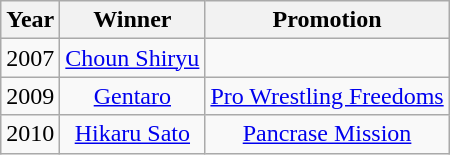<table class="wikitable sortable" style="text-align: center">
<tr>
<th>Year</th>
<th>Winner</th>
<th>Promotion</th>
</tr>
<tr>
<td>2007</td>
<td><a href='#'>Choun Shiryu</a></td>
<td></td>
</tr>
<tr>
<td>2009</td>
<td><a href='#'>Gentaro</a></td>
<td><a href='#'>Pro Wrestling Freedoms</a></td>
</tr>
<tr>
<td>2010</td>
<td><a href='#'>Hikaru Sato</a></td>
<td><a href='#'>Pancrase Mission</a></td>
</tr>
</table>
